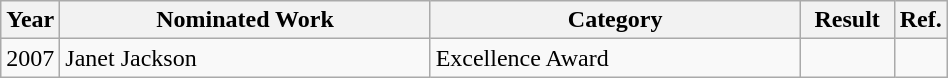<table class="wikitable" width="50%">
<tr>
<th width="5%">Year</th>
<th width="40%">Nominated Work</th>
<th width="40%">Category</th>
<th width="10%">Result</th>
<th width="5%">Ref.</th>
</tr>
<tr>
<td>2007</td>
<td>Janet Jackson</td>
<td>Excellence Award</td>
<td></td>
<td></td>
</tr>
</table>
